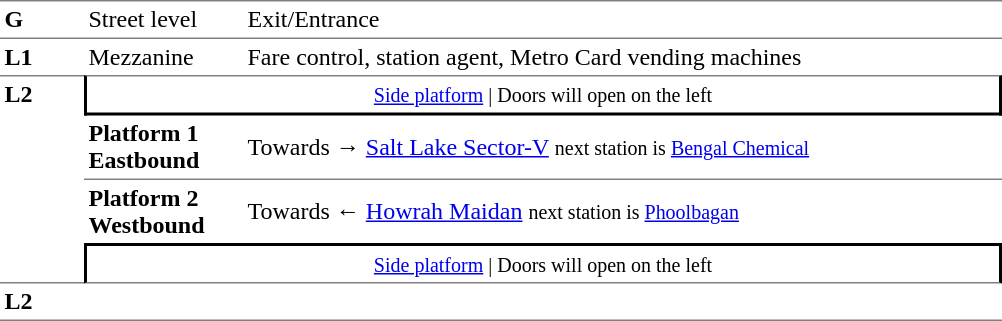<table border="0" cellspacing="0" cellpadding="3">
<tr>
<td width="50" valign="top" style="border-bottom:solid 1px gray;border-top:solid 1px gray;"><strong>G</strong></td>
<td width="100" valign="top" style="border-top:solid 1px gray;border-bottom:solid 1px gray;">Street level</td>
<td width="500" valign="top" style="border-top:solid 1px gray;border-bottom:solid 1px gray;">Exit/Entrance</td>
</tr>
<tr>
<td valign="top"><strong>L1</strong></td>
<td valign="top">Mezzanine</td>
<td valign="top">Fare control, station agent, Metro Card vending machines<br></td>
</tr>
<tr>
<td rowspan="4" width="50" valign="top" style="border-top:solid 1px gray;border-bottom:solid 1px gray;"><strong>L2</strong></td>
<td colspan="2" style="border-top:solid 1px gray;border-right:solid 2px black;border-left:solid 2px black;border-bottom:solid 2px black;text-align:center;"><small><a href='#'>Side platform</a> | Doors will open on the left </small></td>
</tr>
<tr>
<td style="border-bottom:solid 1px gray;" width=100><span><strong>Platform 1</strong><br><strong>Eastbound</strong></span></td>
<td style="border-bottom:solid 1px gray;" width=500>Towards → <a href='#'>Salt Lake Sector-V</a> <small>next station is <a href='#'>Bengal Chemical</a></small></td>
</tr>
<tr>
<td><span><strong>Platform 2</strong><br><strong>Westbound</strong></span></td>
<td>Towards ← <a href='#'>Howrah Maidan</a> <small>next station is <a href='#'>Phoolbagan</a></small></td>
</tr>
<tr>
<td colspan="2" style="border-top:solid 2px black;border-right:solid 2px black;border-left:solid 2px black;border-bottom:solid 1px gray;text-align:center;"><small><a href='#'>Side platform</a> | Doors will open on the left </small></td>
</tr>
<tr>
<td rowspan="2" width="50" valign="top" style="border-bottom:solid 1px gray;"><strong>L2</strong></td>
<td width="100" style="border-bottom:solid 1px gray;"></td>
<td width="500" style="border-bottom:solid 1px gray;"></td>
</tr>
<tr>
</tr>
</table>
